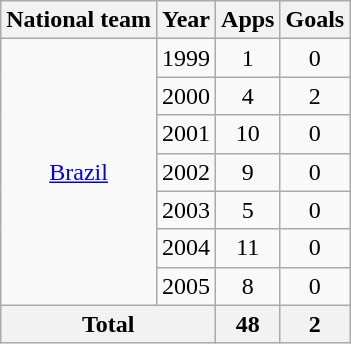<table class="wikitable" style="text-align:center">
<tr>
<th>National team</th>
<th>Year</th>
<th>Apps</th>
<th>Goals</th>
</tr>
<tr>
<td rowspan="7"><a href='#'>Brazil</a></td>
<td>1999</td>
<td>1</td>
<td>0</td>
</tr>
<tr>
<td>2000</td>
<td>4</td>
<td>2</td>
</tr>
<tr>
<td>2001</td>
<td>10</td>
<td>0</td>
</tr>
<tr>
<td>2002</td>
<td>9</td>
<td>0</td>
</tr>
<tr>
<td>2003</td>
<td>5</td>
<td>0</td>
</tr>
<tr>
<td>2004</td>
<td>11</td>
<td>0</td>
</tr>
<tr>
<td>2005</td>
<td>8</td>
<td>0</td>
</tr>
<tr>
<th colspan="2">Total</th>
<th>48</th>
<th>2</th>
</tr>
</table>
